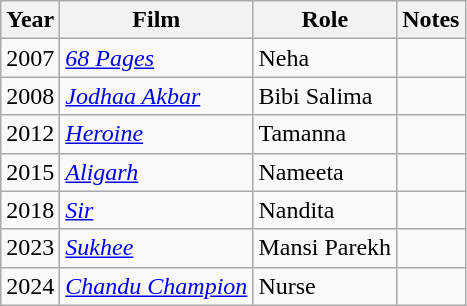<table class="wikitable sortable">
<tr>
<th>Year</th>
<th>Film</th>
<th>Role</th>
<th>Notes</th>
</tr>
<tr>
<td>2007</td>
<td><em><a href='#'>68 Pages</a></em></td>
<td>Neha</td>
<td></td>
</tr>
<tr>
<td>2008</td>
<td><em><a href='#'>Jodhaa Akbar</a></em></td>
<td>Bibi Salima</td>
<td></td>
</tr>
<tr>
<td>2012</td>
<td><em><a href='#'>Heroine</a></em></td>
<td>Tamanna</td>
<td></td>
</tr>
<tr>
<td>2015</td>
<td><em><a href='#'>Aligarh</a></em></td>
<td>Nameeta</td>
<td></td>
</tr>
<tr>
<td>2018</td>
<td><em><a href='#'>Sir</a></em></td>
<td>Nandita</td>
<td></td>
</tr>
<tr>
<td>2023</td>
<td><em><a href='#'>Sukhee</a></em></td>
<td>Mansi Parekh</td>
<td></td>
</tr>
<tr>
<td>2024</td>
<td><em><a href='#'>Chandu Champion</a></em></td>
<td>Nurse</td>
</tr>
</table>
